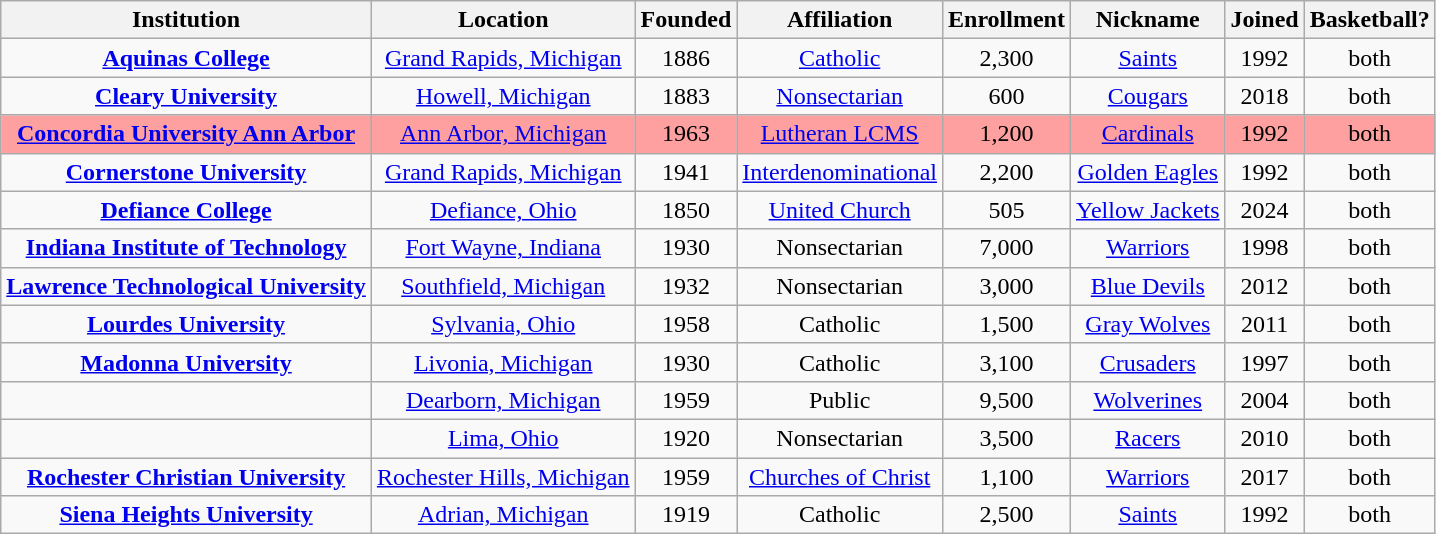<table class="wikitable sortable" style="text-align:center">
<tr>
<th>Institution</th>
<th>Location</th>
<th>Founded</th>
<th>Affiliation</th>
<th>Enrollment</th>
<th>Nickname</th>
<th>Joined</th>
<th>Basketball?</th>
</tr>
<tr>
<td><strong><a href='#'>Aquinas College</a></strong></td>
<td><a href='#'>Grand Rapids, Michigan</a></td>
<td>1886</td>
<td><a href='#'>Catholic</a><br></td>
<td>2,300</td>
<td><a href='#'>Saints</a></td>
<td>1992</td>
<td>both</td>
</tr>
<tr>
<td><strong><a href='#'>Cleary University</a></strong></td>
<td><a href='#'>Howell, Michigan</a></td>
<td>1883</td>
<td><a href='#'>Nonsectarian</a></td>
<td>600</td>
<td><a href='#'>Cougars</a></td>
<td>2018</td>
<td>both</td>
</tr>
<tr bgcolor=#ffa0a0>
<td><strong><a href='#'>Concordia University Ann Arbor</a></strong></td>
<td><a href='#'>Ann Arbor, Michigan</a></td>
<td>1963</td>
<td><a href='#'>Lutheran LCMS</a></td>
<td>1,200</td>
<td><a href='#'>Cardinals</a></td>
<td>1992</td>
<td>both</td>
</tr>
<tr>
<td><strong><a href='#'>Cornerstone University</a></strong></td>
<td><a href='#'>Grand Rapids, Michigan</a></td>
<td>1941</td>
<td><a href='#'>Interdenominational</a></td>
<td>2,200</td>
<td><a href='#'>Golden Eagles</a></td>
<td>1992</td>
<td>both</td>
</tr>
<tr>
<td><strong><a href='#'>Defiance College</a></strong></td>
<td><a href='#'>Defiance, Ohio</a></td>
<td>1850</td>
<td><a href='#'>United Church</a></td>
<td>505</td>
<td><a href='#'>Yellow Jackets</a></td>
<td>2024</td>
<td>both</td>
</tr>
<tr>
<td><strong><a href='#'>Indiana Institute of Technology</a></strong></td>
<td><a href='#'>Fort Wayne, Indiana</a></td>
<td>1930</td>
<td>Nonsectarian</td>
<td>7,000</td>
<td><a href='#'>Warriors</a></td>
<td>1998</td>
<td>both</td>
</tr>
<tr>
<td><strong><a href='#'>Lawrence Technological University</a></strong></td>
<td><a href='#'>Southfield, Michigan</a></td>
<td>1932</td>
<td>Nonsectarian</td>
<td>3,000</td>
<td><a href='#'>Blue Devils</a></td>
<td>2012</td>
<td>both</td>
</tr>
<tr>
<td><strong><a href='#'>Lourdes University</a></strong></td>
<td><a href='#'>Sylvania, Ohio</a></td>
<td>1958</td>
<td>Catholic<br></td>
<td>1,500</td>
<td><a href='#'>Gray Wolves</a></td>
<td>2011</td>
<td>both</td>
</tr>
<tr>
<td><strong><a href='#'>Madonna University</a></strong></td>
<td><a href='#'>Livonia, Michigan</a></td>
<td>1930</td>
<td>Catholic<br></td>
<td>3,100</td>
<td><a href='#'>Crusaders</a></td>
<td>1997</td>
<td>both</td>
</tr>
<tr>
<td></td>
<td><a href='#'>Dearborn, Michigan</a></td>
<td>1959</td>
<td>Public</td>
<td>9,500</td>
<td><a href='#'>Wolverines</a></td>
<td>2004</td>
<td>both</td>
</tr>
<tr>
<td></td>
<td><a href='#'>Lima, Ohio</a></td>
<td>1920</td>
<td>Nonsectarian</td>
<td>3,500</td>
<td><a href='#'>Racers</a></td>
<td>2010</td>
<td>both</td>
</tr>
<tr>
<td><strong><a href='#'>Rochester Christian University</a></strong></td>
<td><a href='#'>Rochester Hills, Michigan</a></td>
<td>1959</td>
<td><a href='#'>Churches of Christ</a></td>
<td>1,100</td>
<td><a href='#'>Warriors</a></td>
<td>2017</td>
<td>both</td>
</tr>
<tr>
<td><strong><a href='#'>Siena Heights University</a></strong></td>
<td><a href='#'>Adrian, Michigan</a></td>
<td>1919</td>
<td>Catholic<br></td>
<td>2,500</td>
<td><a href='#'>Saints</a></td>
<td>1992</td>
<td>both</td>
</tr>
</table>
